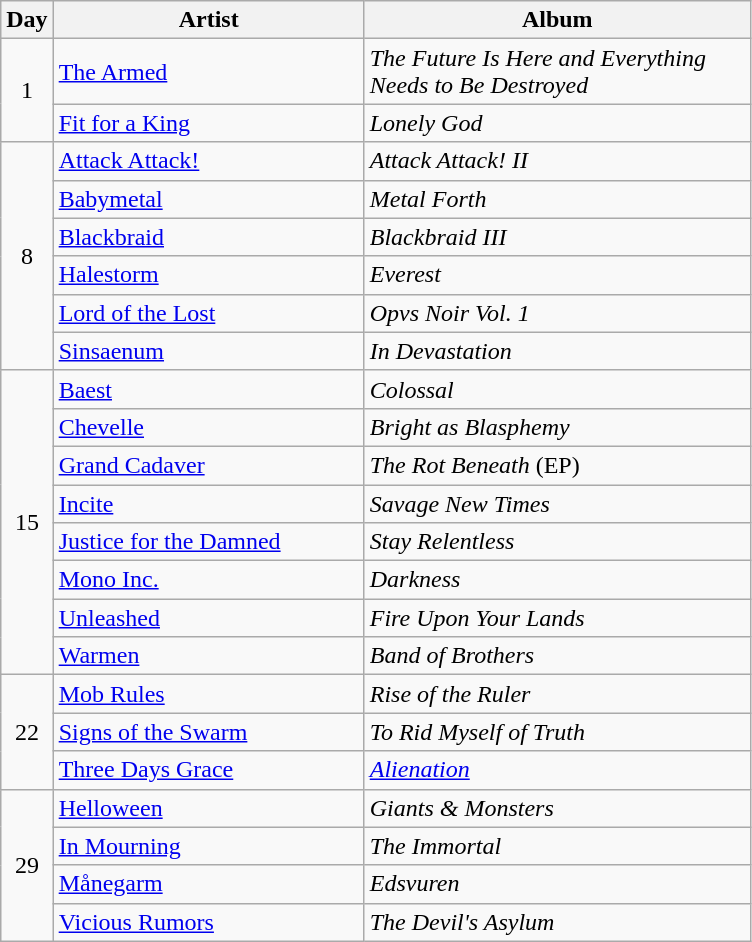<table class="wikitable" id="table_August">
<tr>
<th style="width:20px;">Day</th>
<th style="width:200px;">Artist</th>
<th style="width:250px;">Album</th>
</tr>
<tr>
<td style="text-align:center;" rowspan="2">1</td>
<td><a href='#'>The Armed</a></td>
<td><em>The Future Is Here and Everything Needs to Be Destroyed</em></td>
</tr>
<tr>
<td><a href='#'>Fit for a King</a></td>
<td><em>Lonely God</em></td>
</tr>
<tr>
<td style="text-align:center;" rowspan="6">8</td>
<td><a href='#'>Attack Attack!</a></td>
<td><em>Attack Attack! II</em></td>
</tr>
<tr>
<td><a href='#'>Babymetal</a></td>
<td><em>Metal Forth</em></td>
</tr>
<tr>
<td><a href='#'>Blackbraid</a></td>
<td><em>Blackbraid III</em></td>
</tr>
<tr>
<td><a href='#'>Halestorm</a></td>
<td><em>Everest</em></td>
</tr>
<tr>
<td><a href='#'>Lord of the Lost</a></td>
<td><em>Opvs Noir Vol. 1</em></td>
</tr>
<tr>
<td><a href='#'>Sinsaenum</a></td>
<td><em>In Devastation</em></td>
</tr>
<tr>
<td style="text-align:center;" rowspan="8">15</td>
<td><a href='#'>Baest</a></td>
<td><em>Colossal</em></td>
</tr>
<tr>
<td><a href='#'>Chevelle</a></td>
<td><em>Bright as Blasphemy</em></td>
</tr>
<tr>
<td><a href='#'>Grand Cadaver</a></td>
<td><em>The Rot Beneath</em> (EP)</td>
</tr>
<tr>
<td><a href='#'>Incite</a></td>
<td><em>Savage New Times</em></td>
</tr>
<tr>
<td><a href='#'>Justice for the Damned</a></td>
<td><em>Stay Relentless</em></td>
</tr>
<tr>
<td><a href='#'>Mono Inc.</a></td>
<td><em>Darkness</em></td>
</tr>
<tr>
<td><a href='#'>Unleashed</a></td>
<td><em>Fire Upon Your Lands</em></td>
</tr>
<tr>
<td><a href='#'>Warmen</a></td>
<td><em>Band of Brothers</em></td>
</tr>
<tr>
<td style="text-align:center;" rowspan="3">22</td>
<td><a href='#'>Mob Rules</a></td>
<td><em>Rise of the Ruler</em></td>
</tr>
<tr>
<td><a href='#'>Signs of the Swarm</a></td>
<td><em>To Rid Myself of Truth</em></td>
</tr>
<tr>
<td><a href='#'>Three Days Grace</a></td>
<td><em><a href='#'>Alienation</a></em></td>
</tr>
<tr>
<td style="text-align:center;" rowspan="4">29</td>
<td><a href='#'>Helloween</a></td>
<td><em>Giants & Monsters</em></td>
</tr>
<tr>
<td><a href='#'>In Mourning</a></td>
<td><em>The Immortal</em></td>
</tr>
<tr>
<td><a href='#'>Månegarm</a></td>
<td><em>Edsvuren</em></td>
</tr>
<tr>
<td><a href='#'>Vicious Rumors</a></td>
<td><em>The Devil's Asylum</em></td>
</tr>
</table>
